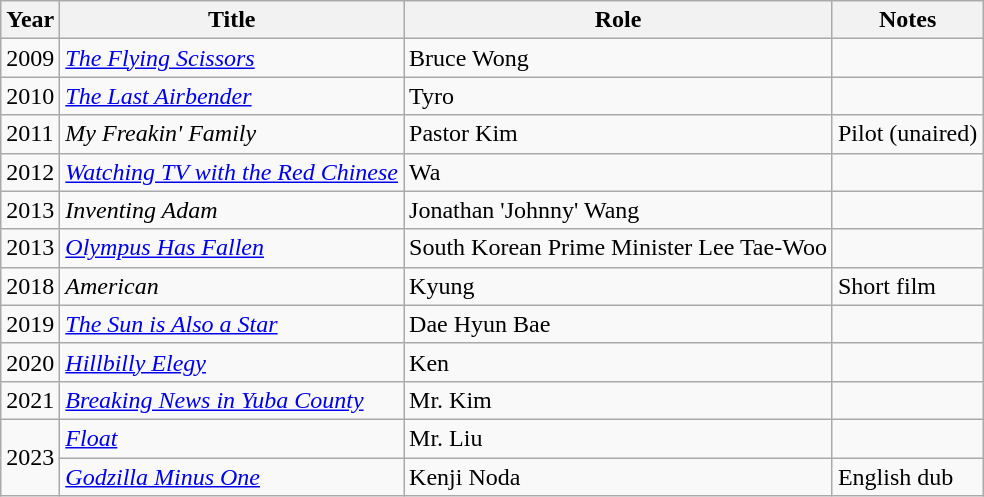<table class="wikitable">
<tr>
<th>Year</th>
<th>Title</th>
<th>Role</th>
<th>Notes</th>
</tr>
<tr>
<td>2009</td>
<td><em><a href='#'>The Flying Scissors</a></em></td>
<td>Bruce Wong</td>
<td></td>
</tr>
<tr>
<td>2010</td>
<td><em><a href='#'>The Last Airbender</a></em></td>
<td>Tyro</td>
<td></td>
</tr>
<tr>
<td>2011</td>
<td><em>My Freakin' Family</em></td>
<td>Pastor Kim</td>
<td>Pilot (unaired)</td>
</tr>
<tr>
<td>2012</td>
<td><em><a href='#'>Watching TV with the Red Chinese</a></em></td>
<td>Wa</td>
<td></td>
</tr>
<tr>
<td>2013</td>
<td><em>Inventing Adam</em></td>
<td>Jonathan 'Johnny' Wang</td>
<td></td>
</tr>
<tr>
<td>2013</td>
<td><em><a href='#'>Olympus Has Fallen</a></em></td>
<td>South Korean Prime Minister Lee Tae-Woo</td>
<td></td>
</tr>
<tr>
<td>2018</td>
<td><em>American</em></td>
<td>Kyung</td>
<td>Short film</td>
</tr>
<tr>
<td>2019</td>
<td><em><a href='#'>The Sun is Also a Star</a></em></td>
<td>Dae Hyun Bae</td>
<td></td>
</tr>
<tr>
<td>2020</td>
<td><em><a href='#'>Hillbilly Elegy</a></em></td>
<td>Ken</td>
<td></td>
</tr>
<tr>
<td>2021</td>
<td><em><a href='#'>Breaking News in Yuba County</a></em></td>
<td>Mr. Kim</td>
<td></td>
</tr>
<tr>
<td rowspan=2>2023</td>
<td><em><a href='#'>Float</a></em></td>
<td>Mr. Liu</td>
<td></td>
</tr>
<tr>
<td><em><a href='#'>Godzilla Minus One</a></em></td>
<td>Kenji Noda</td>
<td>English dub</td>
</tr>
</table>
